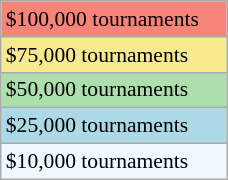<table class="wikitable"  style="font-size:90%; width:12%;">
<tr style="background:#f88379;">
<td>$100,000 tournaments</td>
</tr>
<tr style="background:#f7e98e;">
<td>$75,000 tournaments</td>
</tr>
<tr style="background:#addfad;">
<td>$50,000 tournaments</td>
</tr>
<tr style="background:lightblue;">
<td>$25,000 tournaments</td>
</tr>
<tr style="background:#f0f8ff;">
<td>$10,000 tournaments</td>
</tr>
</table>
